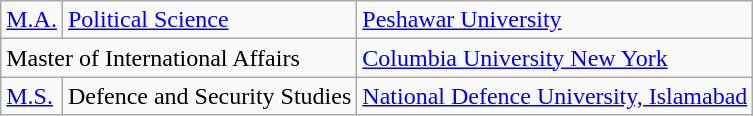<table class="wikitable">
<tr>
<td><a href='#'>M.A.</a></td>
<td><a href='#'>Political Science</a></td>
<td><a href='#'>Peshawar University</a></td>
</tr>
<tr>
<td colspan="2">Master of International Affairs</td>
<td><a href='#'>Columbia University New York</a></td>
</tr>
<tr>
<td><a href='#'>M.S.</a></td>
<td>Defence and Security Studies</td>
<td><a href='#'>National Defence University, Islamabad</a></td>
</tr>
</table>
